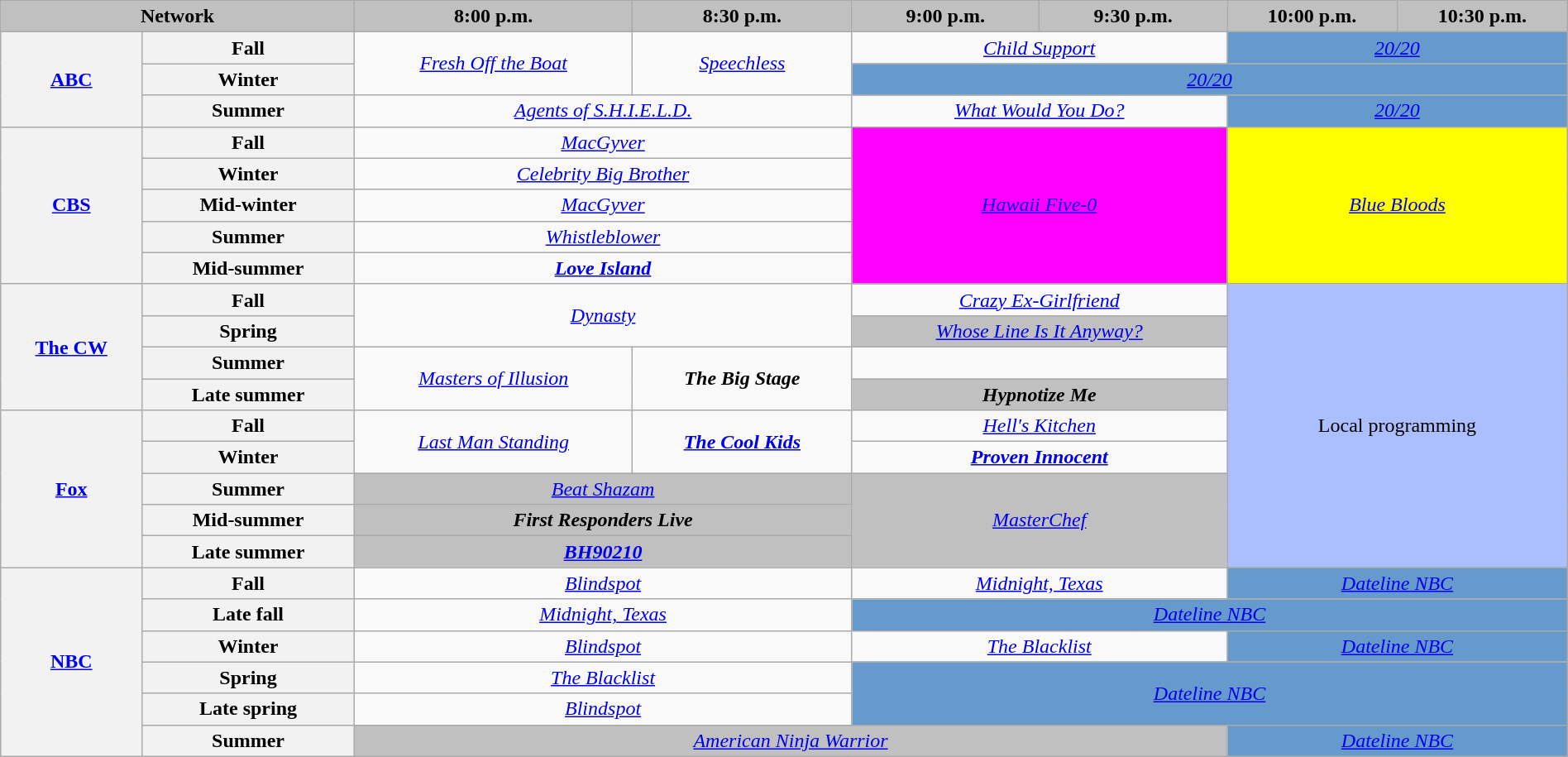<table class="wikitable" style="width:100%;margin-right:0;text-align:center">
<tr>
<th colspan="2" style="background-color:#C0C0C0;text-align:center">Network</th>
<th style="background-color:#C0C0C0;text-align:center">8:00 p.m.</th>
<th style="background-color:#C0C0C0;text-align:center">8:30 p.m.</th>
<th style="background-color:#C0C0C0;text-align:center">9:00 p.m.</th>
<th style="background-color:#C0C0C0;text-align:center">9:30 p.m.</th>
<th style="background-color:#C0C0C0;text-align:center">10:00 p.m.</th>
<th style="background-color:#C0C0C0;text-align:center">10:30 p.m.</th>
</tr>
<tr>
<th rowspan="3"><a href='#'>ABC</a></th>
<th>Fall</th>
<td rowspan="2"><em><a href='#'>Fresh Off the Boat</a></em></td>
<td rowspan="2"><em><a href='#'>Speechless</a></em></td>
<td colspan="2"><em><a href='#'>Child Support</a></em></td>
<td style="background:#6699CC;" colspan="2"><em><a href='#'>20/20</a></em></td>
</tr>
<tr>
<th>Winter</th>
<td colspan="4" style="background:#6699CC;"><em><a href='#'>20/20</a></em></td>
</tr>
<tr>
<th>Summer</th>
<td colspan="2"><em><a href='#'>Agents of S.H.I.E.L.D.</a></em></td>
<td colspan="2"><em><a href='#'>What Would You Do?</a></em></td>
<td style="background:#6699CC;" colspan="2"><em><a href='#'>20/20</a></em></td>
</tr>
<tr>
<th rowspan="5"><a href='#'>CBS</a></th>
<th>Fall</th>
<td colspan="2"><em><a href='#'>MacGyver</a></em></td>
<td rowspan="5" colspan="2" style="background:#FF00FF;"><em><a href='#'>Hawaii Five-0</a></em> </td>
<td rowspan="5" colspan="2" style="background:#FFFF00;"><em><a href='#'>Blue Bloods</a></em> </td>
</tr>
<tr>
<th>Winter</th>
<td colspan="2"><em><a href='#'>Celebrity Big Brother</a></em></td>
</tr>
<tr>
<th>Mid-winter</th>
<td colspan="2"><em><a href='#'>MacGyver</a></em></td>
</tr>
<tr>
<th>Summer</th>
<td colspan="2"><em><a href='#'>Whistleblower</a></em></td>
</tr>
<tr>
<th>Mid-summer</th>
<td colspan="2"><strong><em><a href='#'>Love Island</a></em></strong></td>
</tr>
<tr>
<th rowspan="4"><a href='#'>The CW</a></th>
<th>Fall</th>
<td rowspan="2" colspan="2"><em><a href='#'>Dynasty</a></em></td>
<td colspan="2"><em><a href='#'>Crazy Ex-Girlfriend</a></em></td>
<td rowspan="9" colspan="2" style="background:#abbfff;">Local programming</td>
</tr>
<tr>
<th>Spring</th>
<td colspan="2" style="background:#C0C0C0;"><em><a href='#'>Whose Line Is It Anyway?</a></em> </td>
</tr>
<tr>
<th>Summer</th>
<td rowspan="2"><em><a href='#'>Masters of Illusion</a></em></td>
<td rowspan="2"><strong><em>The Big Stage</em></strong></td>
</tr>
<tr>
<th>Late summer</th>
<td colspan="2" style="background:#C0C0C0;"><strong><em>Hypnotize Me</em></strong> </td>
</tr>
<tr>
<th rowspan="5"><a href='#'>Fox</a></th>
<th>Fall</th>
<td rowspan="2"><em><a href='#'>Last Man Standing</a></em></td>
<td rowspan="2"><strong><em><a href='#'>The Cool Kids</a></em></strong></td>
<td colspan="2"><em><a href='#'>Hell's Kitchen</a></em></td>
</tr>
<tr>
<th>Winter</th>
<td colspan="2"><strong><em><a href='#'>Proven Innocent</a></em></strong></td>
</tr>
<tr>
<th>Summer</th>
<td colspan="2" style="background:#C0C0C0;"><em><a href='#'>Beat Shazam</a></em> </td>
<td rowspan="3" colspan="2" style="background:#C0C0C0;"><em><a href='#'>MasterChef</a></em> </td>
</tr>
<tr>
<th>Mid-summer</th>
<td colspan="2" style="background:#C0C0C0;"><strong><em>First Responders Live</em></strong> </td>
</tr>
<tr>
<th>Late summer</th>
<td colspan="2" style="background:#C0C0C0;"><strong><em><a href='#'>BH90210</a></em></strong> </td>
</tr>
<tr>
<th rowspan="6"><a href='#'>NBC</a></th>
<th>Fall</th>
<td colspan="2"><em><a href='#'>Blindspot</a></em></td>
<td colspan="2"><em><a href='#'>Midnight, Texas</a></em></td>
<td colspan="2" style="background:#6699CC;"><em><a href='#'>Dateline NBC</a></em></td>
</tr>
<tr>
<th>Late fall</th>
<td colspan="2"><em><a href='#'>Midnight, Texas</a></em></td>
<td colspan="4" style="background:#6699CC;"><em><a href='#'>Dateline NBC</a></em></td>
</tr>
<tr>
<th>Winter</th>
<td colspan="2"><em><a href='#'>Blindspot</a></em></td>
<td colspan="2"><em><a href='#'>The Blacklist</a></em></td>
<td colspan="2" style="background:#6699CC;"><em><a href='#'>Dateline NBC</a></em></td>
</tr>
<tr>
<th>Spring</th>
<td colspan="2"><em><a href='#'>The Blacklist</a></em></td>
<td rowspan="2" colspan="4" style="background:#6699CC;"><em><a href='#'>Dateline NBC</a></em></td>
</tr>
<tr>
<th>Late spring</th>
<td colspan="2"><em><a href='#'>Blindspot</a></em></td>
</tr>
<tr>
<th>Summer</th>
<td colspan="4" style="background:#C0C0C0;"><em><a href='#'>American Ninja Warrior</a></em> </td>
<td colspan="2" style="background:#6699CC;"><em><a href='#'>Dateline NBC</a></em></td>
</tr>
</table>
